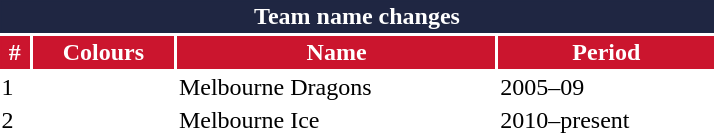<table class="toccolours" style="width:30em">
<tr>
<th colspan="4" style="background:#1f2642;color:white;border:#1f2642 1px solid">Team name changes</th>
</tr>
<tr>
<th style="background:#cb152e;color:white;border:#cb152e 1px solid">#</th>
<th style="background:#cb152e;color:white;border:#cb152e 1px solid">Colours</th>
<th style="background:#cb152e;color:white;border:#cb152e 1px solid">Name</th>
<th style="background:#cb152e;color:white;border:#cb152e 1px solid">Period</th>
</tr>
<tr>
<td>1</td>
<td> </td>
<td>Melbourne Dragons</td>
<td>2005–09</td>
</tr>
<tr>
<td>2</td>
<td>  </td>
<td>Melbourne Ice</td>
<td>2010–present</td>
</tr>
<tr>
</tr>
</table>
